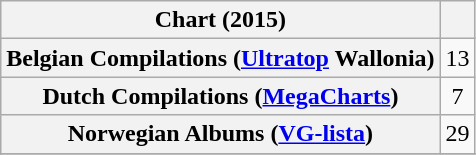<table class="wikitable plainrowheaders sortable">
<tr>
<th scope="col">Chart (2015)</th>
<th scope="col"></th>
</tr>
<tr>
<th scope="row">Belgian Compilations (<a href='#'>Ultratop</a> Wallonia)</th>
<td style="text-align:center;">13</td>
</tr>
<tr>
<th scope="row">Dutch Compilations (<a href='#'>MegaCharts</a>)</th>
<td style="text-align:center;">7</td>
</tr>
<tr>
<th scope="row">Norwegian Albums (<a href='#'>VG-lista</a>)</th>
<td style="text-align:center;">29</td>
</tr>
<tr>
</tr>
<tr>
</tr>
<tr>
</tr>
<tr>
</tr>
<tr>
</tr>
</table>
